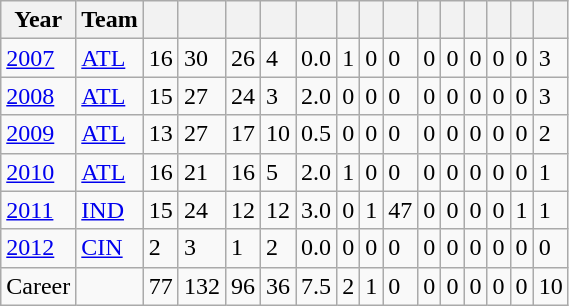<table class="wikitable sortable">
<tr>
<th>Year</th>
<th>Team</th>
<th></th>
<th></th>
<th></th>
<th></th>
<th></th>
<th></th>
<th></th>
<th></th>
<th></th>
<th></th>
<th></th>
<th></th>
<th></th>
<th></th>
</tr>
<tr>
<td><a href='#'>2007</a></td>
<td><a href='#'>ATL</a></td>
<td>16</td>
<td>30</td>
<td>26</td>
<td>4</td>
<td>0.0</td>
<td>1</td>
<td>0</td>
<td>0</td>
<td>0</td>
<td>0</td>
<td>0</td>
<td>0</td>
<td>0</td>
<td>3</td>
</tr>
<tr>
<td><a href='#'>2008</a></td>
<td><a href='#'>ATL</a></td>
<td>15</td>
<td>27</td>
<td>24</td>
<td>3</td>
<td>2.0</td>
<td>0</td>
<td>0</td>
<td>0</td>
<td>0</td>
<td>0</td>
<td>0</td>
<td>0</td>
<td>0</td>
<td>3</td>
</tr>
<tr>
<td><a href='#'>2009</a></td>
<td><a href='#'>ATL</a></td>
<td>13</td>
<td>27</td>
<td>17</td>
<td>10</td>
<td>0.5</td>
<td>0</td>
<td>0</td>
<td>0</td>
<td>0</td>
<td>0</td>
<td>0</td>
<td>0</td>
<td>0</td>
<td>2</td>
</tr>
<tr>
<td><a href='#'>2010</a></td>
<td><a href='#'>ATL</a></td>
<td>16</td>
<td>21</td>
<td>16</td>
<td>5</td>
<td>2.0</td>
<td>1</td>
<td>0</td>
<td>0</td>
<td>0</td>
<td>0</td>
<td>0</td>
<td>0</td>
<td>0</td>
<td>1</td>
</tr>
<tr>
<td><a href='#'>2011</a></td>
<td><a href='#'>IND</a></td>
<td>15</td>
<td>24</td>
<td>12</td>
<td>12</td>
<td>3.0</td>
<td>0</td>
<td>1</td>
<td>47</td>
<td>0</td>
<td>0</td>
<td>0</td>
<td>0</td>
<td>1</td>
<td>1</td>
</tr>
<tr>
<td><a href='#'>2012</a></td>
<td><a href='#'>CIN</a></td>
<td>2</td>
<td>3</td>
<td>1</td>
<td>2</td>
<td>0.0</td>
<td>0</td>
<td>0</td>
<td>0</td>
<td>0</td>
<td>0</td>
<td>0</td>
<td>0</td>
<td>0</td>
<td>0</td>
</tr>
<tr class="sortbottom">
<td>Career</td>
<td></td>
<td>77</td>
<td>132</td>
<td>96</td>
<td>36</td>
<td>7.5</td>
<td>2</td>
<td>1</td>
<td>0</td>
<td>0</td>
<td>0</td>
<td>0</td>
<td>0</td>
<td>0</td>
<td>10</td>
</tr>
</table>
